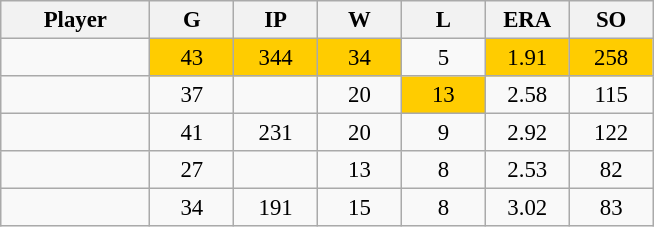<table class="wikitable sortable" style="text-align:center; font-size: 95%;">
<tr>
<th bgcolor="#DDDDFF" width="16%">Player</th>
<th bgcolor="#DDDDFF" width="9%">G</th>
<th bgcolor="#DDDDFF" width="9%">IP</th>
<th bgcolor="#DDDDFF" width="9%">W</th>
<th bgcolor="#DDDDFF" width="9%">L</th>
<th bgcolor="#DDDDFF" width="9%">ERA</th>
<th bgcolor="#DDDDFF" width="9%">SO</th>
</tr>
<tr>
<td></td>
<td bgcolor=#ffcc00>43</td>
<td bgcolor=#ffcc00>344</td>
<td bgcolor=#ffcc00>34</td>
<td>5</td>
<td bgcolor=#ffcc00>1.91</td>
<td bgcolor=#ffcc00>258</td>
</tr>
<tr>
<td></td>
<td>37</td>
<td></td>
<td>20</td>
<td bgcolor=#ffcc00>13</td>
<td>2.58</td>
<td>115</td>
</tr>
<tr>
<td></td>
<td>41</td>
<td>231</td>
<td>20</td>
<td>9</td>
<td>2.92</td>
<td>122</td>
</tr>
<tr>
<td></td>
<td>27</td>
<td></td>
<td>13</td>
<td>8</td>
<td>2.53</td>
<td>82</td>
</tr>
<tr>
<td></td>
<td>34</td>
<td>191</td>
<td>15</td>
<td>8</td>
<td>3.02</td>
<td>83</td>
</tr>
</table>
